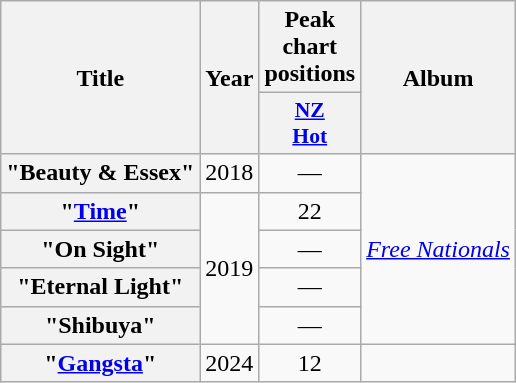<table class="wikitable plainrowheaders" style="text-align:center">
<tr>
<th scope="col" rowspan="2">Title</th>
<th scope="col" rowspan="2">Year</th>
<th scope="col" colspan="1">Peak chart positions</th>
<th scope="col" rowspan="2">Album</th>
</tr>
<tr>
<th scope="col" style="width:3em;font-size:90%"><a href='#'>NZ<br>Hot</a><br></th>
</tr>
<tr>
<th scope="row">"Beauty & Essex"<br></th>
<td>2018</td>
<td>—</td>
<td rowspan="5"><em><a href='#'>Free Nationals</a></em></td>
</tr>
<tr>
<th scope="row">"<a href='#'>Time</a>"<br></th>
<td rowspan="4">2019</td>
<td>22</td>
</tr>
<tr>
<th scope="row">"On Sight"<br></th>
<td>—</td>
</tr>
<tr>
<th scope="row">"Eternal Light"<br></th>
<td>—</td>
</tr>
<tr>
<th scope="row">"Shibuya"<br></th>
<td>—</td>
</tr>
<tr>
<th scope="row">"<a href='#'>Gangsta</a>"<br></th>
<td>2024</td>
<td>12</td>
<td></td>
</tr>
</table>
